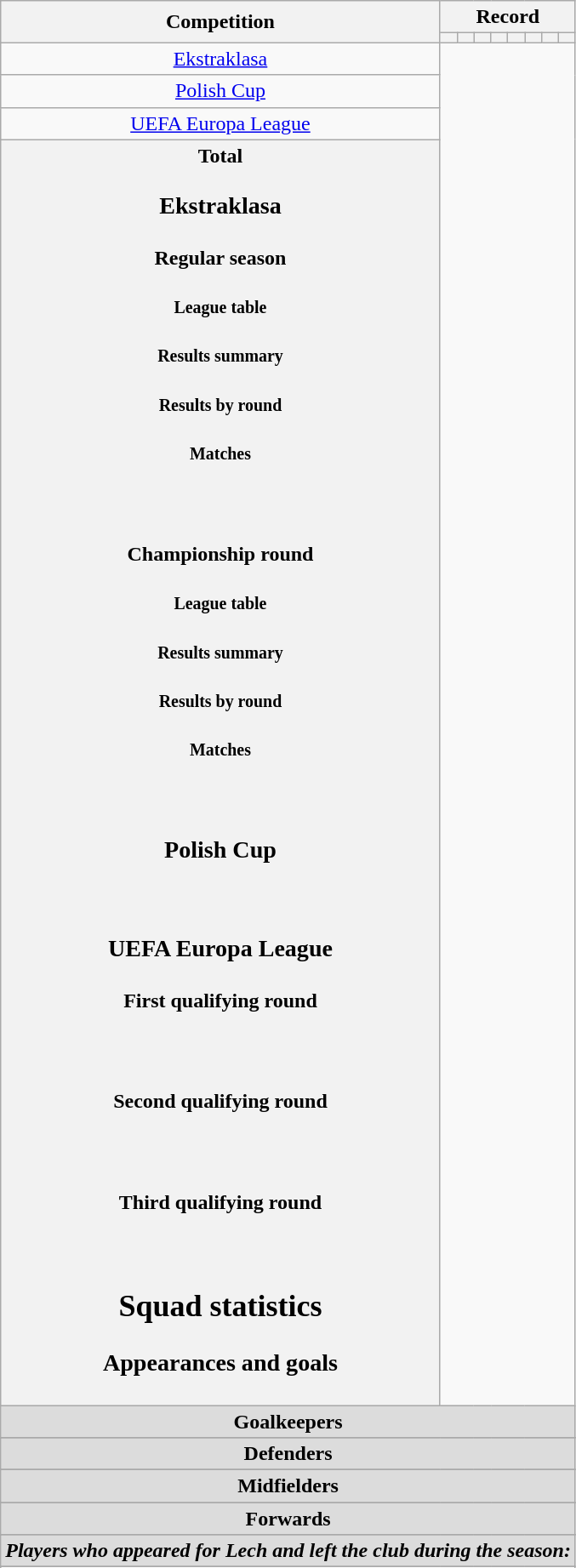<table class="wikitable" style="text-align: center">
<tr>
<th rowspan=2>Competition</th>
<th colspan=8>Record</th>
</tr>
<tr>
<th></th>
<th></th>
<th></th>
<th></th>
<th></th>
<th></th>
<th></th>
<th></th>
</tr>
<tr>
<td><a href='#'>Ekstraklasa</a><br></td>
</tr>
<tr>
<td><a href='#'>Polish Cup</a><br></td>
</tr>
<tr>
<td><a href='#'>UEFA Europa League</a><br></td>
</tr>
<tr>
<th>Total<br>
<h3>Ekstraklasa</h3><h4>Regular season</h4><h5>League table</h5><h5>Results summary</h5>
<h5>Results by round</h5><h5>Matches</h5>

<br>




























<h4>Championship round</h4><h5>League table</h5><h5>Results summary</h5>
<h5>Results by round</h5><h5>Matches</h5>

<br>





<h3>Polish Cup</h3><br><h3>UEFA Europa League</h3><h4>First qualifying round</h4><br>
<h4>Second qualifying round</h4><br>
<h4>Third qualifying round</h4><br>
<h2>Squad statistics</h2><h3>Appearances and goals</h3></th>
</tr>
<tr>
<th colspan=14 style=background:#dcdcdc; text-align:center>Goalkeepers</th>
</tr>
<tr>
</tr>
<tr>
<th colspan=14 style=background:#dcdcdc; text-align:center>Defenders</th>
</tr>
<tr>
</tr>
<tr>
<th colspan=14 style=background:#dcdcdc; text-align:center>Midfielders</th>
</tr>
<tr>
</tr>
<tr>
<th colspan=14 style=background:#dcdcdc; text-align:center>Forwards</th>
</tr>
<tr>
</tr>
<tr>
<th colspan=12 style=background:#dcdcdc; text-align:center><em>Players who appeared for Lech and left the club during the season:</em></th>
</tr>
<tr>
</tr>
<tr>
</tr>
</table>
